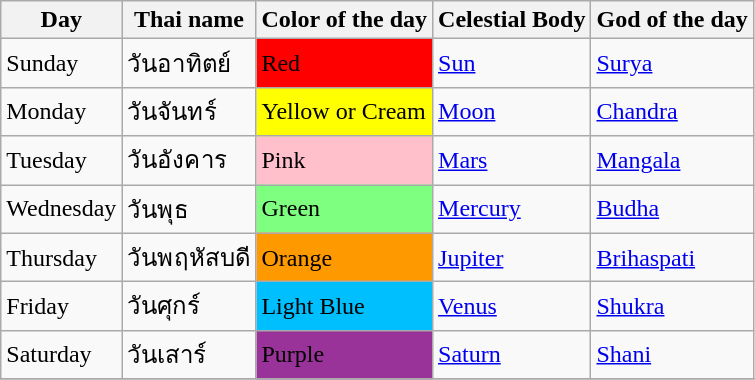<table class="wikitable">
<tr>
<th>Day</th>
<th>Thai name</th>
<th>Color of the day</th>
<th>Celestial Body</th>
<th>God of the day</th>
</tr>
<tr>
<td>Sunday</td>
<td>วันอาทิตย์</td>
<td bgcolor="red">Red</td>
<td><a href='#'>Sun</a></td>
<td><a href='#'>Surya</a></td>
</tr>
<tr>
<td>Monday</td>
<td>วันจันทร์</td>
<td bgcolor="yellow">Yellow or Cream</td>
<td><a href='#'>Moon</a></td>
<td><a href='#'>Chandra</a></td>
</tr>
<tr>
<td>Tuesday</td>
<td>วันอังคาร</td>
<td bgcolor="pink">Pink</td>
<td><a href='#'>Mars</a></td>
<td><a href='#'>Mangala</a></td>
</tr>
<tr>
<td>Wednesday</td>
<td>วันพุธ</td>
<td bgcolor="#7fff7f">Green</td>
<td><a href='#'>Mercury</a></td>
<td><a href='#'>Budha</a></td>
</tr>
<tr>
<td>Thursday</td>
<td>วันพฤหัสบดี</td>
<td bgcolor="#ff9900">Orange</td>
<td><a href='#'>Jupiter</a></td>
<td><a href='#'>Brihaspati</a></td>
</tr>
<tr>
<td>Friday</td>
<td>วันศุกร์</td>
<td bgcolor="#00BFFF">Light Blue</td>
<td><a href='#'>Venus</a></td>
<td><a href='#'>Shukra</a></td>
</tr>
<tr>
<td>Saturday</td>
<td>วันเสาร์</td>
<td bgcolor="#993399">Purple</td>
<td><a href='#'>Saturn</a></td>
<td><a href='#'>Shani</a></td>
</tr>
<tr>
</tr>
</table>
